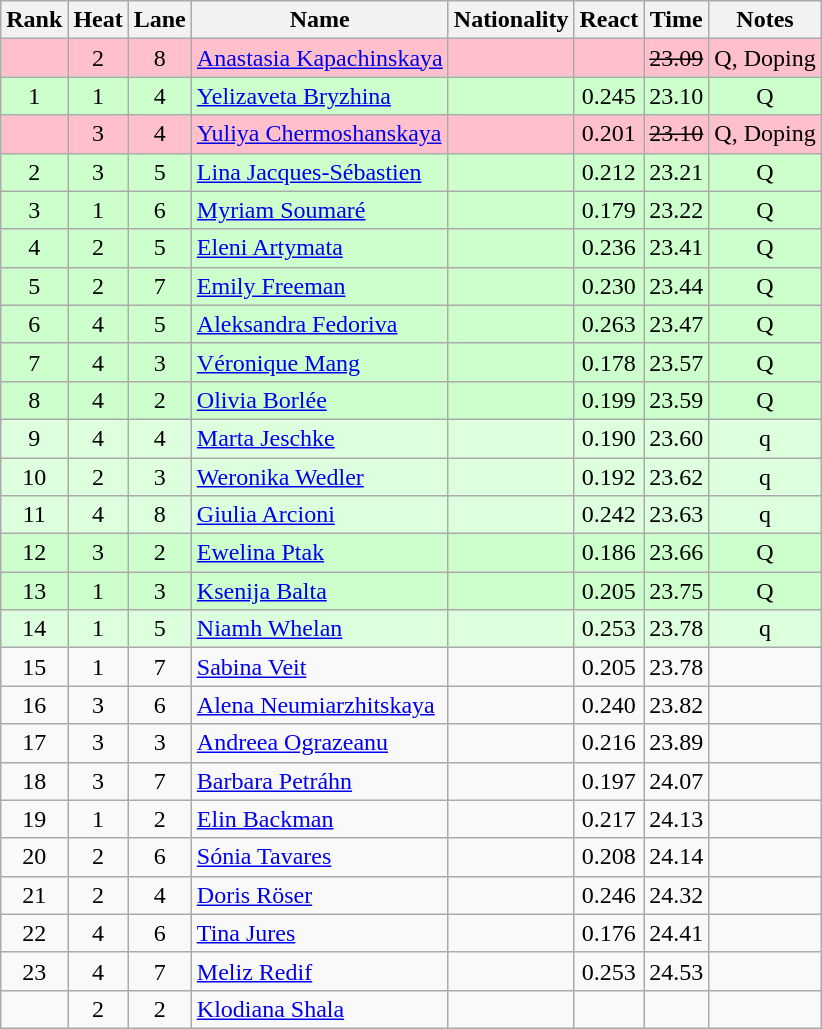<table class="wikitable sortable" style="text-align:center">
<tr>
<th>Rank</th>
<th>Heat</th>
<th>Lane</th>
<th>Name</th>
<th>Nationality</th>
<th>React</th>
<th>Time</th>
<th>Notes</th>
</tr>
<tr bgcolor=pink>
<td></td>
<td>2</td>
<td>8</td>
<td align="left"><a href='#'>Anastasia Kapachinskaya</a></td>
<td align=left></td>
<td></td>
<td><s>23.09</s></td>
<td>Q, Doping</td>
</tr>
<tr bgcolor=ccffcc>
<td>1</td>
<td>1</td>
<td>4</td>
<td align="left"><a href='#'>Yelizaveta Bryzhina</a></td>
<td align=left></td>
<td>0.245</td>
<td>23.10</td>
<td>Q</td>
</tr>
<tr bgcolor=pink>
<td></td>
<td>3</td>
<td>4</td>
<td align="left"><a href='#'>Yuliya Chermoshanskaya</a></td>
<td align=left></td>
<td>0.201</td>
<td><s>23.10</s></td>
<td>Q, Doping</td>
</tr>
<tr bgcolor=ccffcc>
<td>2</td>
<td>3</td>
<td>5</td>
<td align="left"><a href='#'>Lina Jacques-Sébastien</a></td>
<td align=left></td>
<td>0.212</td>
<td>23.21</td>
<td>Q</td>
</tr>
<tr bgcolor=ccffcc>
<td>3</td>
<td>1</td>
<td>6</td>
<td align="left"><a href='#'>Myriam Soumaré</a></td>
<td align=left></td>
<td>0.179</td>
<td>23.22</td>
<td>Q</td>
</tr>
<tr bgcolor=ccffcc>
<td>4</td>
<td>2</td>
<td>5</td>
<td align="left"><a href='#'>Eleni Artymata</a></td>
<td align=left></td>
<td>0.236</td>
<td>23.41</td>
<td>Q</td>
</tr>
<tr bgcolor=ccffcc>
<td>5</td>
<td>2</td>
<td>7</td>
<td align="left"><a href='#'>Emily Freeman</a></td>
<td align=left></td>
<td>0.230</td>
<td>23.44</td>
<td>Q</td>
</tr>
<tr bgcolor=ccffcc>
<td>6</td>
<td>4</td>
<td>5</td>
<td align="left"><a href='#'>Aleksandra Fedoriva</a></td>
<td align=left></td>
<td>0.263</td>
<td>23.47</td>
<td>Q</td>
</tr>
<tr bgcolor=ccffcc>
<td>7</td>
<td>4</td>
<td>3</td>
<td align="left"><a href='#'>Véronique Mang</a></td>
<td align=left></td>
<td>0.178</td>
<td>23.57</td>
<td>Q</td>
</tr>
<tr bgcolor=ccffcc>
<td>8</td>
<td>4</td>
<td>2</td>
<td align="left"><a href='#'>Olivia Borlée</a></td>
<td align=left></td>
<td>0.199</td>
<td>23.59</td>
<td>Q</td>
</tr>
<tr bgcolor=ddffdd>
<td>9</td>
<td>4</td>
<td>4</td>
<td align="left"><a href='#'>Marta Jeschke</a></td>
<td align=left></td>
<td>0.190</td>
<td>23.60</td>
<td>q</td>
</tr>
<tr bgcolor=ddffdd>
<td>10</td>
<td>2</td>
<td>3</td>
<td align="left"><a href='#'>Weronika Wedler</a></td>
<td align=left></td>
<td>0.192</td>
<td>23.62</td>
<td>q</td>
</tr>
<tr bgcolor=ddffdd>
<td>11</td>
<td>4</td>
<td>8</td>
<td align="left"><a href='#'>Giulia Arcioni</a></td>
<td align=left></td>
<td>0.242</td>
<td>23.63</td>
<td>q</td>
</tr>
<tr bgcolor=ccffcc>
<td>12</td>
<td>3</td>
<td>2</td>
<td align="left"><a href='#'>Ewelina Ptak</a></td>
<td align=left></td>
<td>0.186</td>
<td>23.66</td>
<td>Q</td>
</tr>
<tr bgcolor=ccffcc>
<td>13</td>
<td>1</td>
<td>3</td>
<td align="left"><a href='#'>Ksenija Balta</a></td>
<td align=left></td>
<td>0.205</td>
<td>23.75</td>
<td>Q</td>
</tr>
<tr bgcolor=ddffdd>
<td>14</td>
<td>1</td>
<td>5</td>
<td align="left"><a href='#'>Niamh Whelan</a></td>
<td align=left></td>
<td>0.253</td>
<td>23.78</td>
<td>q</td>
</tr>
<tr>
<td>15</td>
<td>1</td>
<td>7</td>
<td align="left"><a href='#'>Sabina Veit</a></td>
<td align=left></td>
<td>0.205</td>
<td>23.78</td>
<td></td>
</tr>
<tr>
<td>16</td>
<td>3</td>
<td>6</td>
<td align="left"><a href='#'>Alena Neumiarzhitskaya</a></td>
<td align=left></td>
<td>0.240</td>
<td>23.82</td>
<td></td>
</tr>
<tr>
<td>17</td>
<td>3</td>
<td>3</td>
<td align="left"><a href='#'>Andreea Ograzeanu</a></td>
<td align=left></td>
<td>0.216</td>
<td>23.89</td>
<td></td>
</tr>
<tr>
<td>18</td>
<td>3</td>
<td>7</td>
<td align="left"><a href='#'>Barbara Petráhn</a></td>
<td align=left></td>
<td>0.197</td>
<td>24.07</td>
<td></td>
</tr>
<tr>
<td>19</td>
<td>1</td>
<td>2</td>
<td align="left"><a href='#'>Elin Backman</a></td>
<td align=left></td>
<td>0.217</td>
<td>24.13</td>
<td></td>
</tr>
<tr>
<td>20</td>
<td>2</td>
<td>6</td>
<td align="left"><a href='#'>Sónia Tavares</a></td>
<td align=left></td>
<td>0.208</td>
<td>24.14</td>
<td></td>
</tr>
<tr>
<td>21</td>
<td>2</td>
<td>4</td>
<td align="left"><a href='#'>Doris Röser</a></td>
<td align=left></td>
<td>0.246</td>
<td>24.32</td>
<td></td>
</tr>
<tr>
<td>22</td>
<td>4</td>
<td>6</td>
<td align="left"><a href='#'>Tina Jures</a></td>
<td align=left></td>
<td>0.176</td>
<td>24.41</td>
<td></td>
</tr>
<tr>
<td>23</td>
<td>4</td>
<td>7</td>
<td align="left"><a href='#'>Meliz Redif</a></td>
<td align=left></td>
<td>0.253</td>
<td>24.53</td>
<td></td>
</tr>
<tr>
<td></td>
<td>2</td>
<td>2</td>
<td align="left"><a href='#'>Klodiana Shala</a></td>
<td align=left></td>
<td></td>
<td></td>
<td></td>
</tr>
</table>
